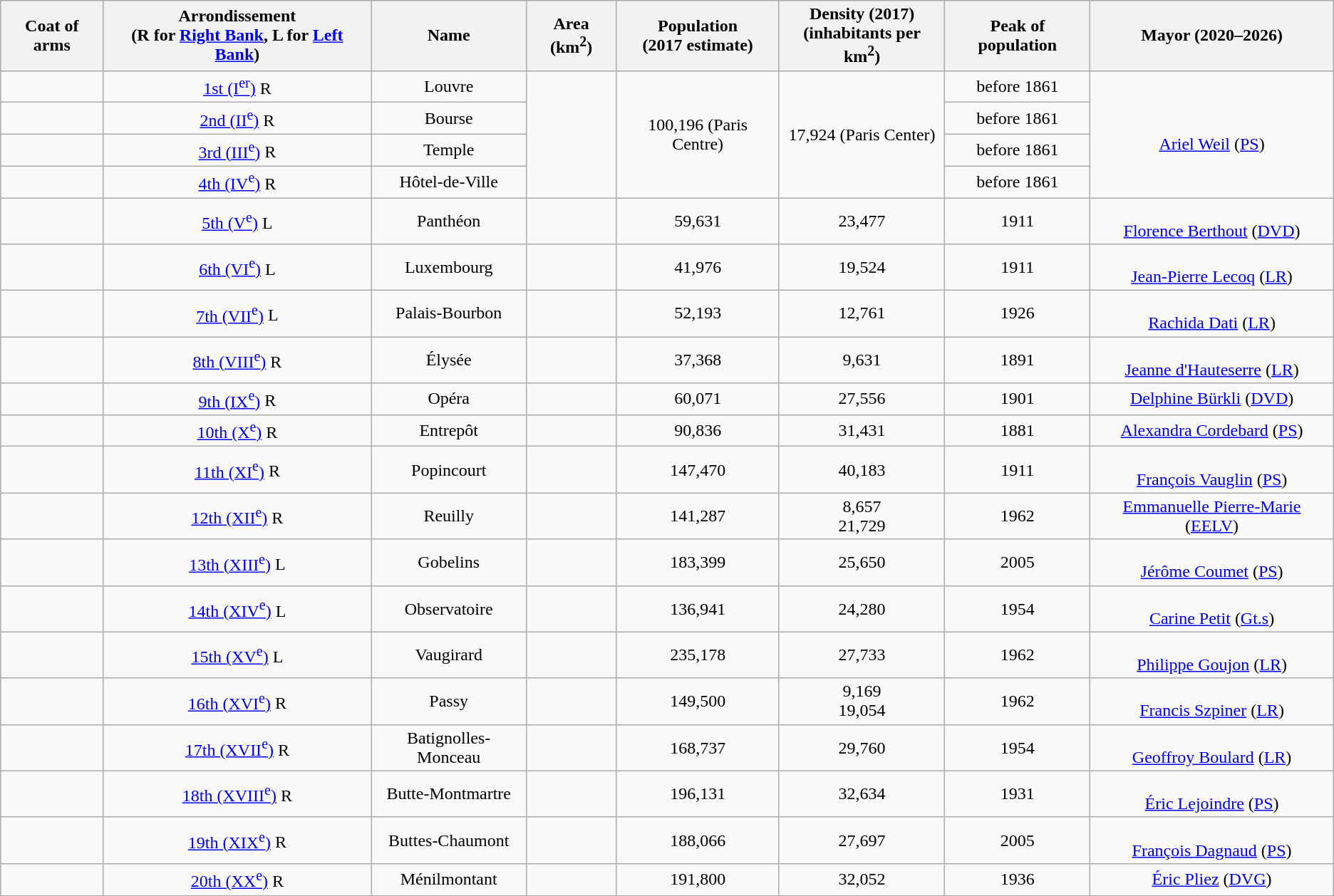<table class="wikitable sortable">
<tr>
<th class="unsortable">Coat of arms</th>
<th data-sort-type="number">Arrondissement <br>(R for <a href='#'>Right Bank</a>, L for <a href='#'>Left Bank</a>)</th>
<th>Name</th>
<th>Area (km<sup>2</sup>)</th>
<th>Population<br>(2017 estimate)</th>
<th>Density (2017)<br>(inhabitants per km<sup>2</sup>)</th>
<th>Peak of population</th>
<th>Mayor (2020–2026)</th>
</tr>
<tr align="center">
<td></td>
<td><a href='#'>1st (I<sup>er</sup>)</a> R<br></td>
<td>Louvre</td>
<td rowspan="4"></td>
<td rowspan="4">100,196 (Paris Centre)</td>
<td rowspan="4">17,924 (Paris Center)</td>
<td>before 1861</td>
<td rowspan="4"><br><a href='#'>Ariel Weil</a> (<a href='#'>PS</a>)</td>
</tr>
<tr align="center">
<td></td>
<td><a href='#'>2nd (II<sup>e</sup>)</a> R<br></td>
<td>Bourse</td>
<td>before 1861</td>
</tr>
<tr align="center">
<td></td>
<td><a href='#'>3rd (III<sup>e</sup>)</a> R<br></td>
<td>Temple</td>
<td>before 1861</td>
</tr>
<tr align="center">
<td></td>
<td><a href='#'>4th (IV<sup>e</sup>)</a> R<br></td>
<td>Hôtel-de-Ville</td>
<td>before 1861</td>
</tr>
<tr align="center">
<td></td>
<td><a href='#'>5th (V<sup>e</sup>)</a> L</td>
<td>Panthéon</td>
<td></td>
<td>59,631</td>
<td>23,477</td>
<td>1911</td>
<td><br><a href='#'>Florence Berthout</a> (<a href='#'>DVD</a>)</td>
</tr>
<tr align="center">
<td></td>
<td><a href='#'>6th (VI<sup>e</sup>)</a> L</td>
<td>Luxembourg</td>
<td></td>
<td>41,976</td>
<td>19,524</td>
<td>1911</td>
<td><br><a href='#'>Jean-Pierre Lecoq</a> (<a href='#'>LR</a>)</td>
</tr>
<tr align="center">
<td></td>
<td><a href='#'>7th (VII<sup>e</sup>)</a> L</td>
<td>Palais-Bourbon</td>
<td></td>
<td>52,193</td>
<td>12,761</td>
<td>1926</td>
<td><br><a href='#'>Rachida Dati</a> (<a href='#'>LR</a>)</td>
</tr>
<tr align="center">
<td></td>
<td><a href='#'>8th (VIII<sup>e</sup>)</a> R</td>
<td>Élysée</td>
<td></td>
<td>37,368</td>
<td>9,631</td>
<td>1891</td>
<td><br><a href='#'>Jeanne d'Hauteserre</a> (<a href='#'>LR</a>)</td>
</tr>
<tr align="center">
<td></td>
<td><a href='#'>9th (IX<sup>e</sup>)</a> R</td>
<td>Opéra</td>
<td></td>
<td>60,071</td>
<td>27,556</td>
<td>1901</td>
<td><a href='#'>Delphine Bürkli</a> (<a href='#'>DVD</a>)</td>
</tr>
<tr align="center">
<td></td>
<td><a href='#'>10th (X<sup>e</sup>)</a> R</td>
<td>Entrepôt</td>
<td></td>
<td>90,836</td>
<td>31,431</td>
<td>1881</td>
<td><a href='#'>Alexandra Cordebard</a> (<a href='#'>PS</a>)</td>
</tr>
<tr align="center">
<td></td>
<td><a href='#'>11th (XI<sup>e</sup>)</a> R</td>
<td>Popincourt</td>
<td></td>
<td>147,470</td>
<td>40,183</td>
<td>1911</td>
<td><br><a href='#'>François Vauglin</a> (<a href='#'>PS</a>)</td>
</tr>
<tr align="center">
<td></td>
<td><a href='#'>12th (XII<sup>e</sup>)</a> R</td>
<td>Reuilly</td>
<td><br></td>
<td>141,287</td>
<td>8,657<br>21,729</td>
<td>1962</td>
<td><a href='#'>Emmanuelle Pierre-Marie</a> (<a href='#'>EELV</a>)</td>
</tr>
<tr align="center">
<td></td>
<td><a href='#'>13th (XIII<sup>e</sup>)</a> L</td>
<td>Gobelins</td>
<td></td>
<td>183,399</td>
<td>25,650</td>
<td>2005</td>
<td><br><a href='#'>Jérôme Coumet</a> (<a href='#'>PS</a>)</td>
</tr>
<tr align="center">
<td></td>
<td><a href='#'>14th (XIV<sup>e</sup>)</a> L</td>
<td>Observatoire</td>
<td></td>
<td>136,941</td>
<td>24,280</td>
<td>1954</td>
<td><br><a href='#'>Carine Petit</a> (<a href='#'>Gt.s</a>)</td>
</tr>
<tr align="center">
<td></td>
<td><a href='#'>15th (XV<sup>e</sup>)</a> L</td>
<td>Vaugirard</td>
<td></td>
<td>235,178</td>
<td>27,733</td>
<td>1962</td>
<td><br><a href='#'>Philippe Goujon</a> (<a href='#'>LR</a>)</td>
</tr>
<tr align="center">
<td></td>
<td><a href='#'>16th (XVI<sup>e</sup>)</a> R</td>
<td>Passy</td>
<td><br></td>
<td>149,500</td>
<td>9,169<br>19,054</td>
<td>1962</td>
<td><br><a href='#'>Francis Szpiner</a> (<a href='#'>LR</a>)</td>
</tr>
<tr align="center">
<td></td>
<td><a href='#'>17th (XVII<sup>e</sup>)</a> R</td>
<td>Batignolles-Monceau</td>
<td></td>
<td>168,737</td>
<td>29,760</td>
<td>1954</td>
<td><br><a href='#'>Geoffroy Boulard</a> (<a href='#'>LR</a>)</td>
</tr>
<tr align="center">
<td></td>
<td><a href='#'>18th (XVIII<sup>e</sup>)</a> R</td>
<td>Butte-Montmartre</td>
<td></td>
<td>196,131</td>
<td>32,634</td>
<td>1931</td>
<td><br><a href='#'>Éric Lejoindre</a> (<a href='#'>PS</a>)</td>
</tr>
<tr align="center">
<td></td>
<td><a href='#'>19th (XIX<sup>e</sup>)</a> R</td>
<td>Buttes-Chaumont</td>
<td></td>
<td>188,066</td>
<td>27,697</td>
<td>2005</td>
<td><br><a href='#'>François Dagnaud</a> (<a href='#'>PS</a>)</td>
</tr>
<tr align="center">
<td></td>
<td><a href='#'>20th (XX<sup>e</sup>)</a> R</td>
<td>Ménilmontant</td>
<td></td>
<td>191,800</td>
<td>32,052</td>
<td>1936</td>
<td><a href='#'>Éric Pliez</a> (<a href='#'>DVG</a>)</td>
</tr>
</table>
